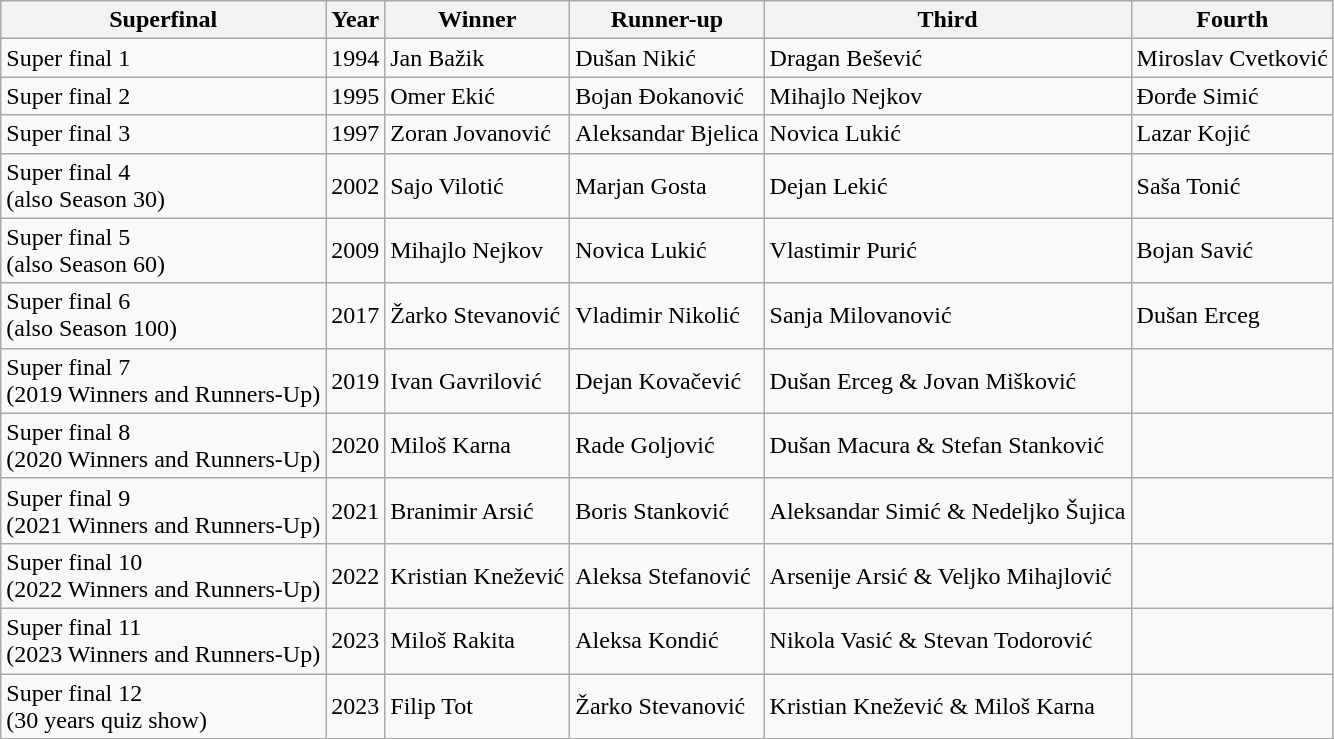<table class="wikitable">
<tr>
<th>Superfinal</th>
<th>Year</th>
<th>Winner</th>
<th>Runner-up</th>
<th>Third</th>
<th>Fourth</th>
</tr>
<tr>
<td>Super final 1</td>
<td>1994</td>
<td>Jan Bažik</td>
<td>Dušan Nikić</td>
<td>Dragan Bešević</td>
<td>Miroslav Cvetković</td>
</tr>
<tr>
<td>Super final 2</td>
<td>1995</td>
<td>Omer Ekić</td>
<td>Bojan Đokanović</td>
<td>Mihajlo Nejkov</td>
<td>Đorđe Simić</td>
</tr>
<tr>
<td>Super final 3</td>
<td>1997</td>
<td>Zoran Jovanović</td>
<td>Aleksandar Bjelica</td>
<td>Novica Lukić</td>
<td>Lazar Kojić</td>
</tr>
<tr>
<td>Super final 4 <br> (also Season 30)</td>
<td>2002</td>
<td>Sajo Vilotić</td>
<td>Marjan Gosta</td>
<td>Dejan Lekić</td>
<td>Saša Tonić</td>
</tr>
<tr>
<td>Super final 5 <br> (also Season 60)</td>
<td>2009</td>
<td>Mihajlo Nejkov</td>
<td>Novica Lukić</td>
<td>Vlastimir Purić</td>
<td>Bojan Savić</td>
</tr>
<tr>
<td>Super final 6 <br> (also Season 100)</td>
<td>2017</td>
<td>Žarko Stevanović</td>
<td>Vladimir Nikolić</td>
<td>Sanja Milovanović</td>
<td>Dušan Erceg</td>
</tr>
<tr>
<td>Super final 7 <br> (2019 Winners and Runners-Up)</td>
<td>2019</td>
<td>Ivan Gavrilović</td>
<td>Dejan Kovačević</td>
<td>Dušan Erceg & Jovan Mišković</td>
<td></td>
</tr>
<tr>
<td>Super final 8 <br> (2020 Winners and Runners-Up)</td>
<td>2020</td>
<td>Miloš Karna</td>
<td>Rade Goljović</td>
<td>Dušan Macura & Stefan Stanković</td>
<td></td>
</tr>
<tr>
<td>Super final 9 <br> (2021 Winners and Runners-Up)</td>
<td>2021</td>
<td>Branimir Arsić</td>
<td>Boris Stanković</td>
<td>Aleksandar Simić & Nedeljko Šujica</td>
<td></td>
</tr>
<tr>
<td>Super final 10 <br> (2022 Winners and Runners-Up)</td>
<td>2022</td>
<td>Kristian Knežević</td>
<td>Aleksa Stefanović</td>
<td>Arsenije Arsić & Veljko Mihajlović</td>
<td></td>
</tr>
<tr>
<td>Super final 11 <br> (2023 Winners and Runners-Up)</td>
<td>2023</td>
<td>Miloš Rakita</td>
<td>Aleksa Kondić</td>
<td>Nikola Vasić & Stevan Todorović</td>
<td></td>
</tr>
<tr>
<td>Super final 12 <br> (30 years quiz show)</td>
<td>2023</td>
<td>Filip Tot</td>
<td>Žarko Stevanović</td>
<td>Kristian Knežević & Miloš Karna</td>
<td></td>
</tr>
</table>
